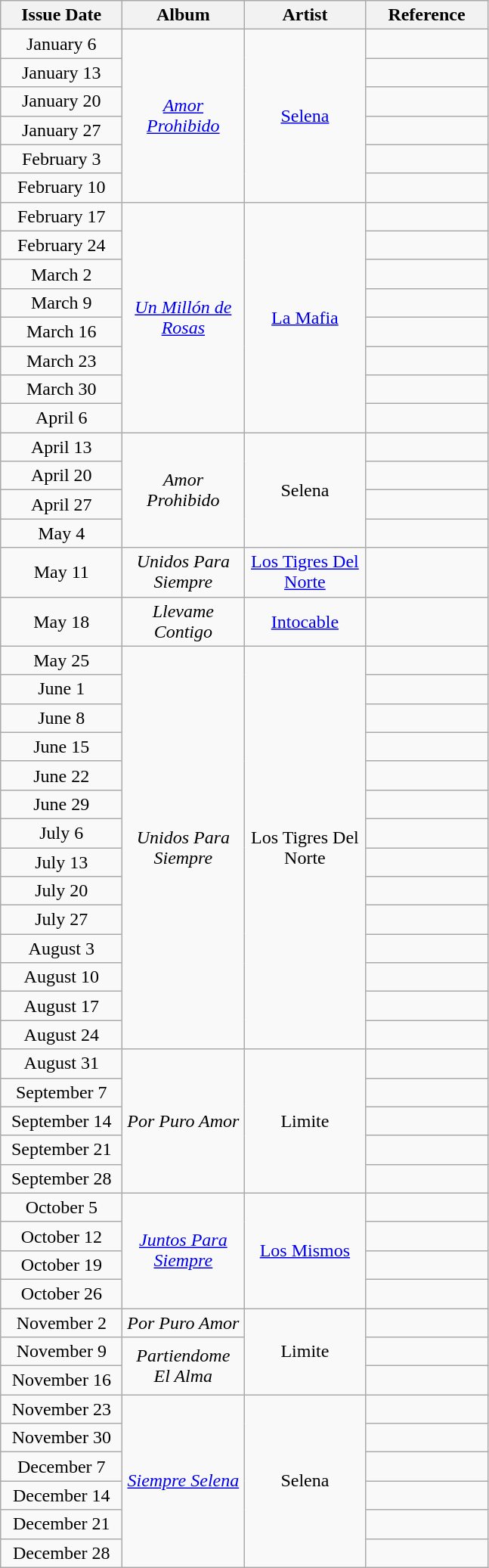<table class="wikitable" style="text-align: center">
<tr>
<th width="100"><strong>Issue Date</strong></th>
<th width="100"><strong>Album</strong></th>
<th width="100"><strong>Artist</strong></th>
<th width="100" class="unsortable"><strong>Reference</strong></th>
</tr>
<tr>
<td>January 6</td>
<td rowspan="6"><em><a href='#'>Amor Prohibido</a></em></td>
<td rowspan="6"><a href='#'>Selena</a></td>
<td></td>
</tr>
<tr>
<td>January 13</td>
<td></td>
</tr>
<tr>
<td>January 20</td>
<td></td>
</tr>
<tr>
<td>January 27</td>
<td></td>
</tr>
<tr>
<td>February 3</td>
<td></td>
</tr>
<tr>
<td>February 10</td>
<td></td>
</tr>
<tr>
<td>February 17</td>
<td rowspan="8"><em><a href='#'>Un Millón de Rosas</a></em></td>
<td rowspan="8"><a href='#'>La Mafia</a></td>
<td></td>
</tr>
<tr>
<td>February 24</td>
<td></td>
</tr>
<tr>
<td>March 2</td>
<td></td>
</tr>
<tr>
<td>March 9</td>
<td></td>
</tr>
<tr>
<td>March 16</td>
<td></td>
</tr>
<tr>
<td>March 23</td>
<td></td>
</tr>
<tr>
<td>March 30</td>
<td></td>
</tr>
<tr>
<td>April 6</td>
<td></td>
</tr>
<tr>
<td>April 13</td>
<td rowspan="4"><em>Amor Prohibido</em> </td>
<td rowspan="4">Selena</td>
<td></td>
</tr>
<tr>
<td>April 20</td>
<td></td>
</tr>
<tr>
<td>April 27</td>
<td></td>
</tr>
<tr>
<td>May 4</td>
<td></td>
</tr>
<tr>
<td>May 11</td>
<td><em>Unidos Para Siempre</em></td>
<td><a href='#'>Los Tigres Del Norte</a></td>
<td></td>
</tr>
<tr>
<td>May 18</td>
<td><em>Llevame Contigo</em></td>
<td><a href='#'>Intocable</a></td>
<td></td>
</tr>
<tr>
<td>May 25</td>
<td rowspan="14"><em>Unidos Para Siempre</em></td>
<td rowspan="14">Los Tigres Del Norte</td>
<td></td>
</tr>
<tr>
<td>June 1</td>
<td></td>
</tr>
<tr>
<td>June 8</td>
<td></td>
</tr>
<tr>
<td>June 15</td>
<td></td>
</tr>
<tr>
<td>June 22</td>
<td></td>
</tr>
<tr>
<td>June 29</td>
<td></td>
</tr>
<tr>
<td>July 6</td>
<td></td>
</tr>
<tr>
<td>July 13</td>
<td></td>
</tr>
<tr>
<td>July 20</td>
<td></td>
</tr>
<tr>
<td>July 27</td>
<td></td>
</tr>
<tr>
<td>August 3</td>
<td></td>
</tr>
<tr>
<td>August 10</td>
<td></td>
</tr>
<tr>
<td>August 17</td>
<td></td>
</tr>
<tr>
<td>August 24</td>
<td></td>
</tr>
<tr>
<td>August 31</td>
<td rowspan="5"><em>Por Puro Amor</em></td>
<td rowspan="5">Limite</td>
<td></td>
</tr>
<tr>
<td>September 7</td>
<td></td>
</tr>
<tr>
<td>September 14</td>
<td></td>
</tr>
<tr>
<td>September 21</td>
<td></td>
</tr>
<tr>
<td>September 28</td>
<td></td>
</tr>
<tr>
<td>October 5</td>
<td rowspan="4"><em><a href='#'>Juntos Para Siempre</a></em></td>
<td rowspan="4"><a href='#'>Los Mismos</a></td>
<td></td>
</tr>
<tr>
<td>October 12</td>
<td></td>
</tr>
<tr>
<td>October 19</td>
<td></td>
</tr>
<tr>
<td>October 26</td>
<td></td>
</tr>
<tr>
<td>November 2</td>
<td><em>Por Puro Amor</em> </td>
<td rowspan="3">Limite</td>
<td></td>
</tr>
<tr>
<td>November 9</td>
<td rowspan="2"><em>Partiendome El Alma</em></td>
<td></td>
</tr>
<tr>
<td>November 16</td>
<td></td>
</tr>
<tr>
<td>November 23</td>
<td rowspan="6"><em><a href='#'>Siempre Selena</a></em></td>
<td rowspan="6">Selena</td>
<td></td>
</tr>
<tr>
<td>November 30</td>
<td></td>
</tr>
<tr>
<td>December 7</td>
<td></td>
</tr>
<tr>
<td>December 14</td>
<td></td>
</tr>
<tr>
<td>December 21</td>
<td></td>
</tr>
<tr>
<td>December 28</td>
<td></td>
</tr>
</table>
